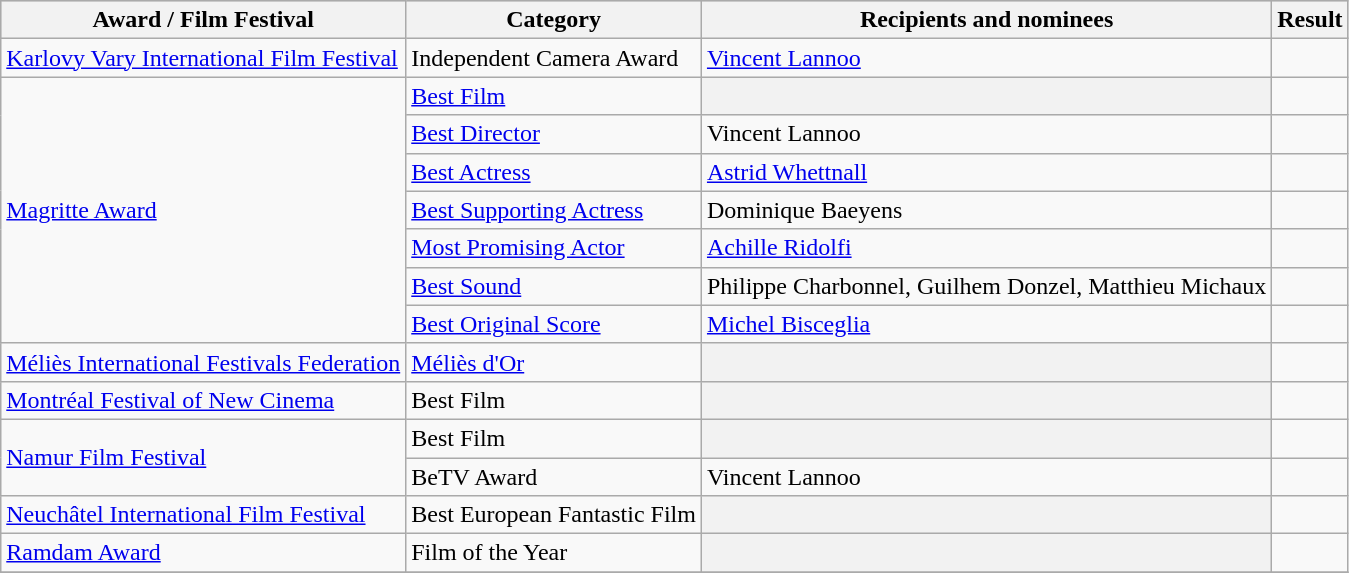<table class="wikitable plainrowheaders sortable">
<tr style="background:#ccc; text-align:center;">
<th scope="col">Award / Film Festival</th>
<th scope="col">Category</th>
<th scope="col">Recipients and nominees</th>
<th scope="col">Result</th>
</tr>
<tr>
<td><a href='#'>Karlovy Vary International Film Festival</a></td>
<td>Independent Camera Award</td>
<td><a href='#'>Vincent Lannoo</a></td>
<td></td>
</tr>
<tr>
<td rowspan=7><a href='#'>Magritte Award</a></td>
<td><a href='#'>Best Film</a></td>
<th></th>
<td></td>
</tr>
<tr>
<td><a href='#'>Best Director</a></td>
<td>Vincent Lannoo</td>
<td></td>
</tr>
<tr>
<td><a href='#'>Best Actress</a></td>
<td><a href='#'>Astrid Whettnall</a></td>
<td></td>
</tr>
<tr>
<td><a href='#'>Best Supporting Actress</a></td>
<td>Dominique Baeyens</td>
<td></td>
</tr>
<tr>
<td><a href='#'>Most Promising Actor</a></td>
<td><a href='#'>Achille Ridolfi</a></td>
<td></td>
</tr>
<tr>
<td><a href='#'>Best Sound</a></td>
<td>Philippe Charbonnel, Guilhem Donzel, Matthieu Michaux</td>
<td></td>
</tr>
<tr>
<td><a href='#'>Best Original Score</a></td>
<td><a href='#'>Michel Bisceglia</a></td>
<td></td>
</tr>
<tr>
<td><a href='#'>Méliès International Festivals Federation</a></td>
<td><a href='#'>Méliès d'Or</a></td>
<th></th>
<td></td>
</tr>
<tr>
<td><a href='#'>Montréal Festival of New Cinema</a></td>
<td>Best Film</td>
<th></th>
<td></td>
</tr>
<tr>
<td rowspan=2><a href='#'>Namur Film Festival</a></td>
<td>Best Film</td>
<th></th>
<td></td>
</tr>
<tr>
<td>BeTV Award</td>
<td>Vincent Lannoo</td>
<td></td>
</tr>
<tr>
<td><a href='#'>Neuchâtel International Film Festival</a></td>
<td>Best European Fantastic Film</td>
<th></th>
<td></td>
</tr>
<tr>
<td><a href='#'>Ramdam Award</a></td>
<td>Film of the Year</td>
<th></th>
<td></td>
</tr>
<tr>
</tr>
</table>
